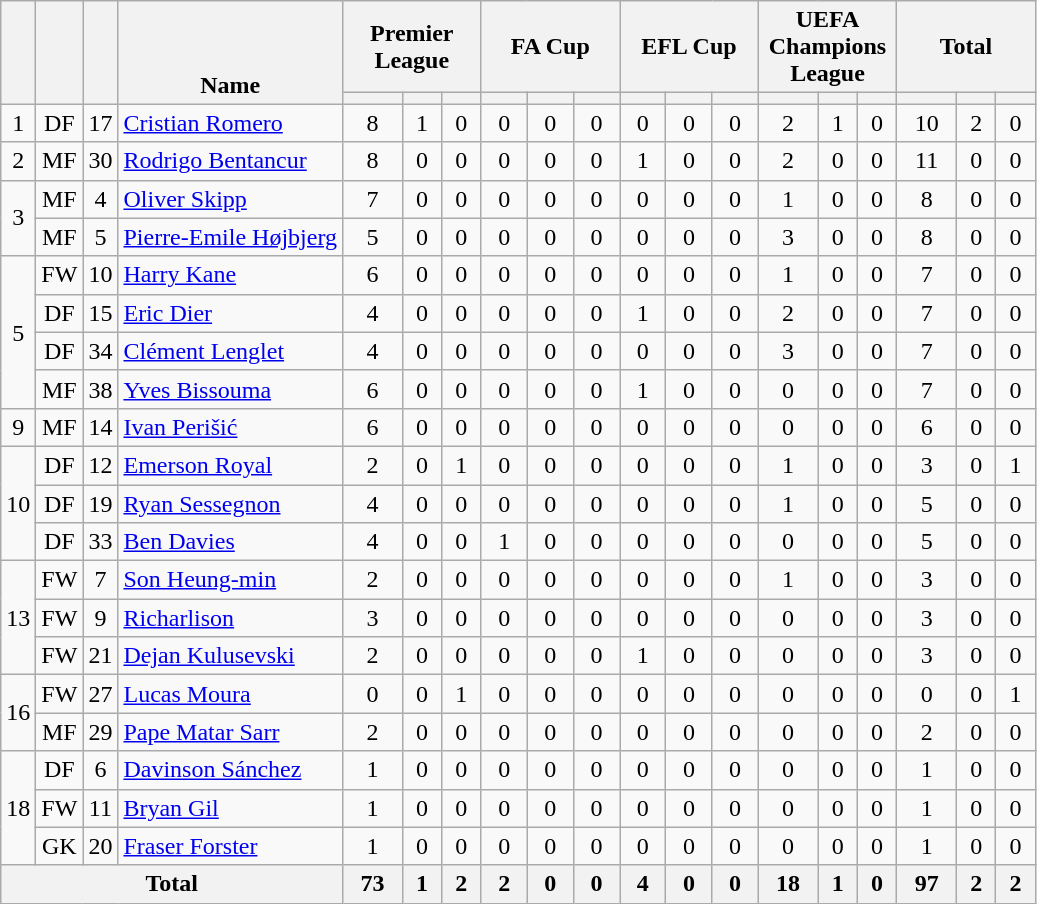<table class="wikitable sortable" style="text-align:center">
<tr>
<th rowspan="2" style="vertical-align:bottom;"></th>
<th rowspan="2" style="vertical-align:bottom;"></th>
<th rowspan="2" style="vertical-align:bottom;"></th>
<th rowspan="2" style="vertical-align:bottom;">Name</th>
<th colspan="3" style="width:85px;">Premier League</th>
<th colspan="3" style="width:85px;">FA Cup</th>
<th colspan="3" style="width:85px;">EFL Cup</th>
<th colspan="3" style="width:85px;">UEFA Champions League</th>
<th colspan="3" style="width:85px;">Total</th>
</tr>
<tr>
<th></th>
<th></th>
<th></th>
<th></th>
<th></th>
<th></th>
<th></th>
<th></th>
<th></th>
<th></th>
<th></th>
<th></th>
<th></th>
<th></th>
<th></th>
</tr>
<tr>
<td>1</td>
<td>DF</td>
<td>17</td>
<td align=left> <a href='#'>Cristian Romero</a></td>
<td>8</td>
<td>1</td>
<td>0</td>
<td>0</td>
<td>0</td>
<td>0</td>
<td>0</td>
<td>0</td>
<td>0</td>
<td>2</td>
<td>1</td>
<td>0</td>
<td>10</td>
<td>2</td>
<td>0</td>
</tr>
<tr>
<td>2</td>
<td>MF</td>
<td>30</td>
<td align=left> <a href='#'>Rodrigo Bentancur</a></td>
<td>8</td>
<td>0</td>
<td>0</td>
<td>0</td>
<td>0</td>
<td>0</td>
<td>1</td>
<td>0</td>
<td>0</td>
<td>2</td>
<td>0</td>
<td>0</td>
<td>11</td>
<td>0</td>
<td>0</td>
</tr>
<tr>
<td rowspan="2">3</td>
<td>MF</td>
<td>4</td>
<td align=left> <a href='#'>Oliver Skipp</a></td>
<td>7</td>
<td>0</td>
<td>0</td>
<td>0</td>
<td>0</td>
<td>0</td>
<td>0</td>
<td>0</td>
<td>0</td>
<td>1</td>
<td>0</td>
<td>0</td>
<td>8</td>
<td>0</td>
<td>0</td>
</tr>
<tr>
<td>MF</td>
<td>5</td>
<td align=left> <a href='#'>Pierre-Emile Højbjerg</a></td>
<td>5</td>
<td>0</td>
<td>0</td>
<td>0</td>
<td>0</td>
<td>0</td>
<td>0</td>
<td>0</td>
<td>0</td>
<td>3</td>
<td>0</td>
<td>0</td>
<td>8</td>
<td>0</td>
<td>0</td>
</tr>
<tr>
<td rowspan="4">5</td>
<td>FW</td>
<td>10</td>
<td align=left> <a href='#'>Harry Kane</a></td>
<td>6</td>
<td>0</td>
<td>0</td>
<td>0</td>
<td>0</td>
<td>0</td>
<td>0</td>
<td>0</td>
<td>0</td>
<td>1</td>
<td>0</td>
<td>0</td>
<td>7</td>
<td>0</td>
<td>0</td>
</tr>
<tr>
<td>DF</td>
<td>15</td>
<td align=left> <a href='#'>Eric Dier</a></td>
<td>4</td>
<td>0</td>
<td>0</td>
<td>0</td>
<td>0</td>
<td>0</td>
<td>1</td>
<td>0</td>
<td>0</td>
<td>2</td>
<td>0</td>
<td>0</td>
<td>7</td>
<td>0</td>
<td>0</td>
</tr>
<tr>
<td>DF</td>
<td>34</td>
<td align=left> <a href='#'>Clément Lenglet</a></td>
<td>4</td>
<td>0</td>
<td>0</td>
<td>0</td>
<td>0</td>
<td>0</td>
<td>0</td>
<td>0</td>
<td>0</td>
<td>3</td>
<td>0</td>
<td>0</td>
<td>7</td>
<td>0</td>
<td>0</td>
</tr>
<tr>
<td>MF</td>
<td>38</td>
<td align=left> <a href='#'>Yves Bissouma</a></td>
<td>6</td>
<td>0</td>
<td>0</td>
<td>0</td>
<td>0</td>
<td>0</td>
<td>1</td>
<td>0</td>
<td>0</td>
<td>0</td>
<td>0</td>
<td>0</td>
<td>7</td>
<td>0</td>
<td>0</td>
</tr>
<tr>
<td>9</td>
<td>MF</td>
<td>14</td>
<td align=left> <a href='#'>Ivan Perišić</a></td>
<td>6</td>
<td>0</td>
<td>0</td>
<td>0</td>
<td>0</td>
<td>0</td>
<td>0</td>
<td>0</td>
<td>0</td>
<td>0</td>
<td>0</td>
<td>0</td>
<td>6</td>
<td>0</td>
<td>0</td>
</tr>
<tr>
<td rowspan="3">10</td>
<td>DF</td>
<td>12</td>
<td align=left> <a href='#'>Emerson Royal</a></td>
<td>2</td>
<td>0</td>
<td>1</td>
<td>0</td>
<td>0</td>
<td>0</td>
<td>0</td>
<td>0</td>
<td>0</td>
<td>1</td>
<td>0</td>
<td>0</td>
<td>3</td>
<td>0</td>
<td>1</td>
</tr>
<tr>
<td>DF</td>
<td>19</td>
<td align=left> <a href='#'>Ryan Sessegnon</a></td>
<td>4</td>
<td>0</td>
<td>0</td>
<td>0</td>
<td>0</td>
<td>0</td>
<td>0</td>
<td>0</td>
<td>0</td>
<td>1</td>
<td>0</td>
<td>0</td>
<td>5</td>
<td>0</td>
<td>0</td>
</tr>
<tr>
<td>DF</td>
<td>33</td>
<td align=left> <a href='#'>Ben Davies</a></td>
<td>4</td>
<td>0</td>
<td>0</td>
<td>1</td>
<td>0</td>
<td>0</td>
<td>0</td>
<td>0</td>
<td>0</td>
<td>0</td>
<td>0</td>
<td>0</td>
<td>5</td>
<td>0</td>
<td>0</td>
</tr>
<tr>
<td rowspan="3">13</td>
<td>FW</td>
<td>7</td>
<td align=left> <a href='#'>Son Heung-min</a></td>
<td>2</td>
<td>0</td>
<td>0</td>
<td>0</td>
<td>0</td>
<td>0</td>
<td>0</td>
<td>0</td>
<td>0</td>
<td>1</td>
<td>0</td>
<td>0</td>
<td>3</td>
<td>0</td>
<td>0</td>
</tr>
<tr>
<td>FW</td>
<td>9</td>
<td align=left> <a href='#'>Richarlison</a></td>
<td>3</td>
<td>0</td>
<td>0</td>
<td>0</td>
<td>0</td>
<td>0</td>
<td>0</td>
<td>0</td>
<td>0</td>
<td>0</td>
<td>0</td>
<td>0</td>
<td>3</td>
<td>0</td>
<td>0</td>
</tr>
<tr>
<td>FW</td>
<td>21</td>
<td align=left> <a href='#'>Dejan Kulusevski</a></td>
<td>2</td>
<td>0</td>
<td>0</td>
<td>0</td>
<td>0</td>
<td>0</td>
<td>1</td>
<td>0</td>
<td>0</td>
<td>0</td>
<td>0</td>
<td>0</td>
<td>3</td>
<td>0</td>
<td>0</td>
</tr>
<tr>
<td rowspan="2">16</td>
<td>FW</td>
<td>27</td>
<td align=left> <a href='#'>Lucas Moura</a></td>
<td>0</td>
<td>0</td>
<td>1</td>
<td>0</td>
<td>0</td>
<td>0</td>
<td>0</td>
<td>0</td>
<td>0</td>
<td>0</td>
<td>0</td>
<td>0</td>
<td>0</td>
<td>0</td>
<td>1</td>
</tr>
<tr>
<td>MF</td>
<td>29</td>
<td align=left> <a href='#'>Pape Matar Sarr</a></td>
<td>2</td>
<td>0</td>
<td>0</td>
<td>0</td>
<td>0</td>
<td>0</td>
<td>0</td>
<td>0</td>
<td>0</td>
<td>0</td>
<td>0</td>
<td>0</td>
<td>2</td>
<td>0</td>
<td>0</td>
</tr>
<tr>
<td rowspan="3">18</td>
<td>DF</td>
<td>6</td>
<td align=left> <a href='#'>Davinson Sánchez</a></td>
<td>1</td>
<td>0</td>
<td>0</td>
<td>0</td>
<td>0</td>
<td>0</td>
<td>0</td>
<td>0</td>
<td>0</td>
<td>0</td>
<td>0</td>
<td>0</td>
<td>1</td>
<td>0</td>
<td>0</td>
</tr>
<tr>
<td>FW</td>
<td>11</td>
<td align=left> <a href='#'>Bryan Gil</a></td>
<td>1</td>
<td>0</td>
<td>0</td>
<td>0</td>
<td>0</td>
<td>0</td>
<td>0</td>
<td>0</td>
<td>0</td>
<td>0</td>
<td>0</td>
<td>0</td>
<td>1</td>
<td>0</td>
<td>0</td>
</tr>
<tr>
<td>GK</td>
<td>20</td>
<td align=left> <a href='#'>Fraser Forster</a></td>
<td>1</td>
<td>0</td>
<td>0</td>
<td>0</td>
<td>0</td>
<td>0</td>
<td>0</td>
<td>0</td>
<td>0</td>
<td>0</td>
<td>0</td>
<td>0</td>
<td>1</td>
<td>0</td>
<td>0</td>
</tr>
<tr>
<th colspan="4">Total</th>
<th>73</th>
<th>1</th>
<th>2</th>
<th>2</th>
<th>0</th>
<th>0</th>
<th>4</th>
<th>0</th>
<th>0</th>
<th>18</th>
<th>1</th>
<th>0</th>
<th>97</th>
<th>2</th>
<th>2</th>
</tr>
</table>
